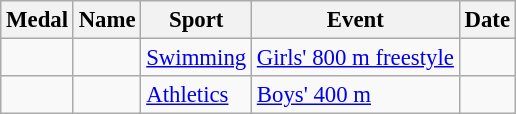<table class="wikitable sortable" style="font-size: 95%;">
<tr>
<th>Medal</th>
<th>Name</th>
<th>Sport</th>
<th>Event</th>
<th>Date</th>
</tr>
<tr>
<td></td>
<td></td>
<td><a href='#'>Swimming</a></td>
<td><a href='#'>Girls' 800 m freestyle</a></td>
<td></td>
</tr>
<tr>
<td></td>
<td></td>
<td><a href='#'>Athletics</a></td>
<td><a href='#'>Boys' 400 m</a></td>
<td></td>
</tr>
</table>
